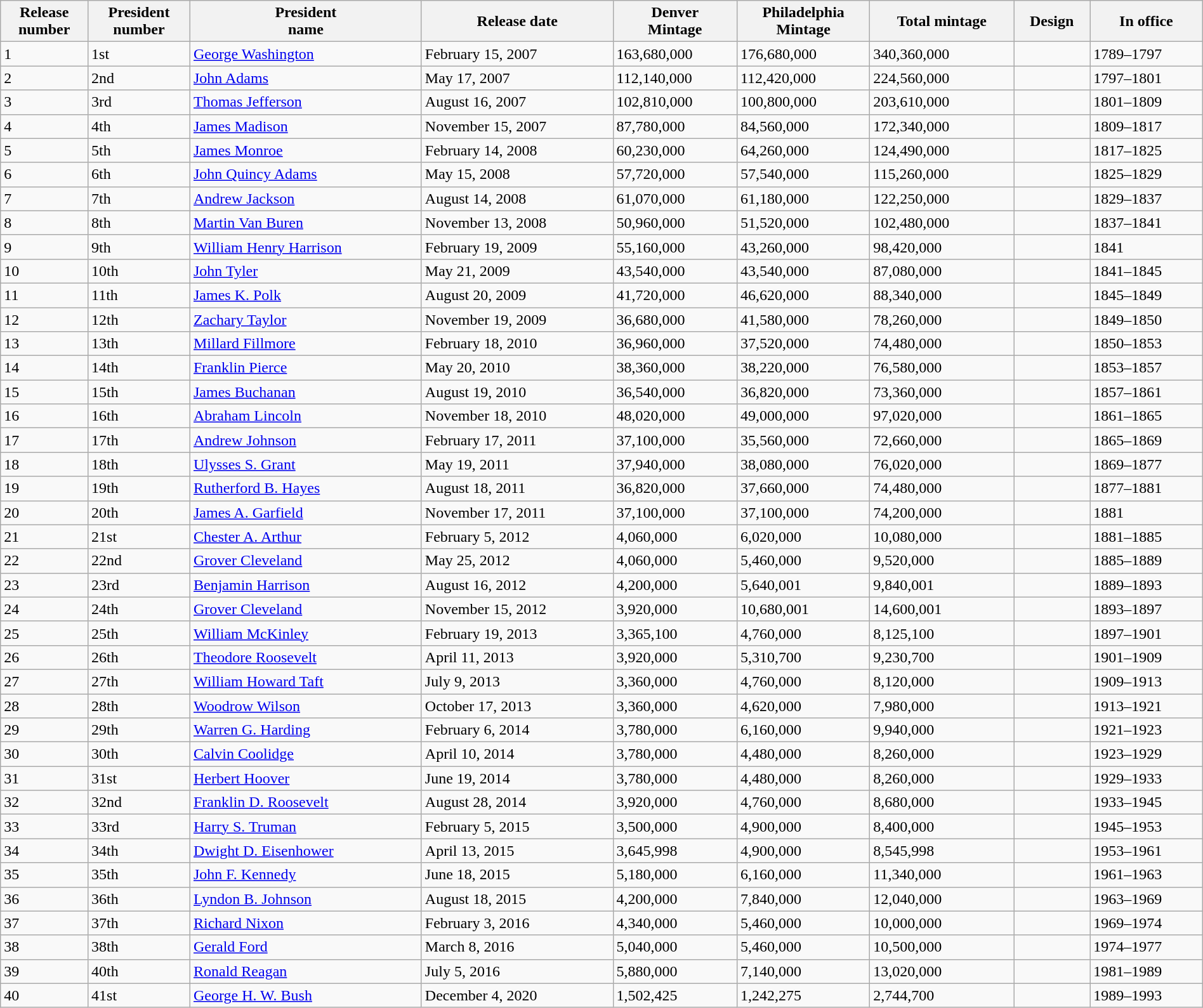<table class="wikitable sortable" style="width:100%;">
<tr>
<th>Release<br>number</th>
<th>President<br>number</th>
<th>President<br>name</th>
<th>Release date</th>
<th>Denver<br>Mintage</th>
<th>Philadelphia<br>Mintage</th>
<th>Total mintage</th>
<th>Design</th>
<th>In office</th>
</tr>
<tr>
<td>1</td>
<td>1st</td>
<td><a href='#'>George Washington</a></td>
<td>February 15, 2007</td>
<td>163,680,000</td>
<td>176,680,000</td>
<td>340,360,000</td>
<td></td>
<td>1789–1797</td>
</tr>
<tr>
<td>2</td>
<td>2nd</td>
<td><a href='#'>John Adams</a></td>
<td>May 17, 2007</td>
<td>112,140,000</td>
<td>112,420,000</td>
<td>224,560,000</td>
<td></td>
<td>1797–1801</td>
</tr>
<tr>
<td>3</td>
<td>3rd</td>
<td><a href='#'>Thomas Jefferson</a></td>
<td>August 16, 2007</td>
<td>102,810,000</td>
<td>100,800,000</td>
<td>203,610,000</td>
<td></td>
<td>1801–1809</td>
</tr>
<tr>
<td>4</td>
<td>4th</td>
<td><a href='#'>James Madison</a></td>
<td>November 15, 2007</td>
<td>87,780,000</td>
<td>84,560,000</td>
<td>172,340,000</td>
<td></td>
<td>1809–1817</td>
</tr>
<tr>
<td>5</td>
<td>5th</td>
<td><a href='#'>James Monroe</a></td>
<td>February 14, 2008</td>
<td>60,230,000</td>
<td>64,260,000</td>
<td>124,490,000</td>
<td></td>
<td>1817–1825</td>
</tr>
<tr>
<td>6</td>
<td>6th</td>
<td><a href='#'>John Quincy Adams</a></td>
<td>May 15, 2008</td>
<td>57,720,000</td>
<td>57,540,000</td>
<td>115,260,000</td>
<td></td>
<td>1825–1829</td>
</tr>
<tr>
<td>7</td>
<td>7th</td>
<td><a href='#'>Andrew Jackson</a></td>
<td>August 14, 2008</td>
<td>61,070,000</td>
<td>61,180,000</td>
<td>122,250,000</td>
<td></td>
<td>1829–1837</td>
</tr>
<tr>
<td>8</td>
<td>8th</td>
<td><a href='#'>Martin Van Buren</a></td>
<td>November 13, 2008</td>
<td>50,960,000</td>
<td>51,520,000</td>
<td>102,480,000</td>
<td></td>
<td>1837–1841</td>
</tr>
<tr>
<td>9</td>
<td>9th</td>
<td><a href='#'>William Henry Harrison</a></td>
<td>February 19, 2009</td>
<td>55,160,000</td>
<td>43,260,000</td>
<td>98,420,000</td>
<td></td>
<td>1841</td>
</tr>
<tr>
<td>10</td>
<td>10th</td>
<td><a href='#'>John Tyler</a></td>
<td>May 21, 2009</td>
<td>43,540,000</td>
<td>43,540,000</td>
<td>87,080,000</td>
<td></td>
<td>1841–1845</td>
</tr>
<tr>
<td>11</td>
<td>11th</td>
<td><a href='#'>James K. Polk</a></td>
<td>August 20, 2009</td>
<td>41,720,000</td>
<td>46,620,000</td>
<td>88,340,000</td>
<td></td>
<td>1845–1849</td>
</tr>
<tr>
<td>12</td>
<td>12th</td>
<td><a href='#'>Zachary Taylor</a></td>
<td>November 19, 2009</td>
<td>36,680,000</td>
<td>41,580,000</td>
<td>78,260,000</td>
<td></td>
<td>1849–1850</td>
</tr>
<tr>
<td>13</td>
<td>13th</td>
<td><a href='#'>Millard Fillmore</a></td>
<td>February 18, 2010</td>
<td>36,960,000</td>
<td>37,520,000</td>
<td>74,480,000</td>
<td></td>
<td>1850–1853</td>
</tr>
<tr>
<td>14</td>
<td>14th</td>
<td><a href='#'>Franklin Pierce</a></td>
<td>May 20, 2010</td>
<td>38,360,000</td>
<td>38,220,000</td>
<td>76,580,000</td>
<td></td>
<td>1853–1857</td>
</tr>
<tr>
<td>15</td>
<td>15th</td>
<td><a href='#'>James Buchanan</a></td>
<td>August 19, 2010</td>
<td>36,540,000</td>
<td>36,820,000</td>
<td>73,360,000</td>
<td></td>
<td>1857–1861</td>
</tr>
<tr>
<td>16</td>
<td>16th</td>
<td><a href='#'>Abraham Lincoln</a></td>
<td>November 18, 2010</td>
<td>48,020,000</td>
<td>49,000,000</td>
<td>97,020,000</td>
<td></td>
<td>1861–1865</td>
</tr>
<tr>
<td>17</td>
<td>17th</td>
<td><a href='#'>Andrew Johnson</a></td>
<td>February 17, 2011</td>
<td>37,100,000</td>
<td>35,560,000</td>
<td>72,660,000</td>
<td></td>
<td>1865–1869</td>
</tr>
<tr>
<td>18</td>
<td>18th</td>
<td><a href='#'>Ulysses S. Grant</a></td>
<td>May 19, 2011</td>
<td>37,940,000</td>
<td>38,080,000</td>
<td>76,020,000</td>
<td></td>
<td>1869–1877</td>
</tr>
<tr>
<td>19</td>
<td>19th</td>
<td><a href='#'>Rutherford B. Hayes</a></td>
<td>August 18, 2011</td>
<td>36,820,000</td>
<td>37,660,000</td>
<td>74,480,000</td>
<td></td>
<td>1877–1881</td>
</tr>
<tr>
<td>20</td>
<td>20th</td>
<td><a href='#'>James A. Garfield</a></td>
<td>November 17, 2011</td>
<td>37,100,000</td>
<td>37,100,000</td>
<td>74,200,000</td>
<td></td>
<td>1881</td>
</tr>
<tr>
<td>21</td>
<td>21st</td>
<td><a href='#'>Chester A. Arthur</a></td>
<td>February 5, 2012</td>
<td>4,060,000</td>
<td>6,020,000</td>
<td>10,080,000</td>
<td></td>
<td>1881–1885</td>
</tr>
<tr>
<td>22</td>
<td>22nd</td>
<td><a href='#'>Grover Cleveland</a></td>
<td>May 25, 2012</td>
<td>4,060,000</td>
<td>5,460,000</td>
<td>9,520,000</td>
<td></td>
<td>1885–1889</td>
</tr>
<tr>
<td>23</td>
<td>23rd</td>
<td><a href='#'>Benjamin Harrison</a></td>
<td>August 16, 2012</td>
<td>4,200,000</td>
<td>5,640,001</td>
<td>9,840,001</td>
<td></td>
<td>1889–1893</td>
</tr>
<tr>
<td>24</td>
<td>24th</td>
<td><a href='#'>Grover Cleveland</a></td>
<td>November 15, 2012</td>
<td>3,920,000</td>
<td>10,680,001</td>
<td>14,600,001</td>
<td></td>
<td>1893–1897</td>
</tr>
<tr>
<td>25</td>
<td>25th</td>
<td><a href='#'>William McKinley</a></td>
<td>February 19, 2013</td>
<td>3,365,100</td>
<td>4,760,000</td>
<td>8,125,100</td>
<td></td>
<td>1897–1901</td>
</tr>
<tr>
<td>26</td>
<td>26th</td>
<td><a href='#'>Theodore Roosevelt</a></td>
<td>April 11, 2013</td>
<td>3,920,000</td>
<td>5,310,700</td>
<td>9,230,700</td>
<td></td>
<td>1901–1909</td>
</tr>
<tr>
<td>27</td>
<td>27th</td>
<td><a href='#'>William Howard Taft</a></td>
<td>July 9, 2013</td>
<td>3,360,000</td>
<td>4,760,000</td>
<td>8,120,000</td>
<td></td>
<td>1909–1913</td>
</tr>
<tr>
<td>28</td>
<td>28th</td>
<td><a href='#'>Woodrow Wilson</a></td>
<td>October 17, 2013</td>
<td>3,360,000</td>
<td>4,620,000</td>
<td>7,980,000</td>
<td></td>
<td>1913–1921</td>
</tr>
<tr>
<td>29</td>
<td>29th</td>
<td><a href='#'>Warren G. Harding</a></td>
<td>February 6, 2014</td>
<td>3,780,000</td>
<td>6,160,000</td>
<td>9,940,000</td>
<td></td>
<td>1921–1923</td>
</tr>
<tr>
<td>30</td>
<td>30th</td>
<td><a href='#'>Calvin Coolidge</a></td>
<td>April 10, 2014</td>
<td>3,780,000</td>
<td>4,480,000</td>
<td>8,260,000</td>
<td></td>
<td>1923–1929</td>
</tr>
<tr>
<td>31</td>
<td>31st</td>
<td><a href='#'>Herbert Hoover</a></td>
<td>June 19, 2014</td>
<td>3,780,000</td>
<td>4,480,000</td>
<td>8,260,000</td>
<td></td>
<td>1929–1933</td>
</tr>
<tr>
<td>32</td>
<td>32nd</td>
<td><a href='#'>Franklin D. Roosevelt</a></td>
<td>August 28, 2014</td>
<td>3,920,000</td>
<td>4,760,000</td>
<td>8,680,000</td>
<td></td>
<td>1933–1945</td>
</tr>
<tr>
<td>33</td>
<td>33rd</td>
<td><a href='#'>Harry S. Truman</a></td>
<td>February 5, 2015</td>
<td>3,500,000</td>
<td>4,900,000</td>
<td>8,400,000</td>
<td></td>
<td>1945–1953</td>
</tr>
<tr>
<td>34</td>
<td>34th</td>
<td><a href='#'>Dwight D. Eisenhower</a></td>
<td>April 13, 2015</td>
<td>3,645,998</td>
<td>4,900,000</td>
<td>8,545,998</td>
<td></td>
<td>1953–1961</td>
</tr>
<tr>
<td>35</td>
<td>35th</td>
<td><a href='#'>John F. Kennedy</a></td>
<td>June 18, 2015</td>
<td>5,180,000</td>
<td>6,160,000</td>
<td>11,340,000</td>
<td></td>
<td>1961–1963</td>
</tr>
<tr>
<td>36</td>
<td>36th</td>
<td><a href='#'>Lyndon B. Johnson</a></td>
<td>August 18, 2015</td>
<td>4,200,000</td>
<td>7,840,000</td>
<td>12,040,000</td>
<td></td>
<td>1963–1969</td>
</tr>
<tr>
<td>37</td>
<td>37th</td>
<td><a href='#'>Richard Nixon</a></td>
<td>February 3, 2016</td>
<td>4,340,000</td>
<td>5,460,000</td>
<td>10,000,000</td>
<td></td>
<td>1969–1974</td>
</tr>
<tr>
<td>38</td>
<td>38th</td>
<td><a href='#'>Gerald Ford</a></td>
<td>March 8, 2016</td>
<td>5,040,000</td>
<td>5,460,000</td>
<td>10,500,000</td>
<td></td>
<td>1974–1977</td>
</tr>
<tr>
<td>39</td>
<td>40th</td>
<td><a href='#'>Ronald Reagan</a></td>
<td>July 5, 2016</td>
<td>5,880,000</td>
<td>7,140,000</td>
<td>13,020,000</td>
<td></td>
<td>1981–1989</td>
</tr>
<tr>
<td>40</td>
<td>41st</td>
<td><a href='#'>George H. W. Bush</a></td>
<td>December 4, 2020</td>
<td>1,502,425</td>
<td>1,242,275</td>
<td>2,744,700</td>
<td></td>
<td>1989–1993</td>
</tr>
</table>
